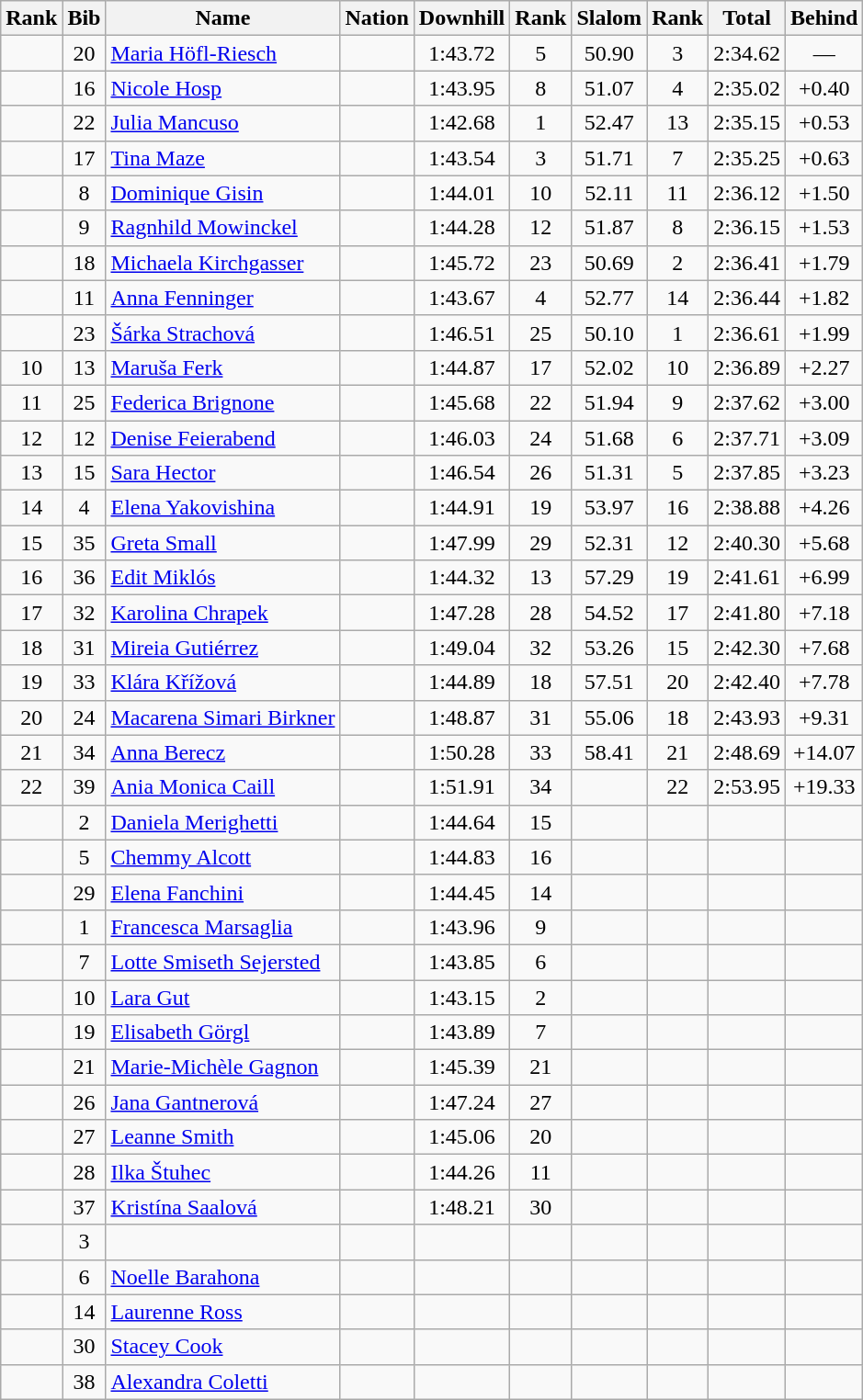<table class="wikitable sortable" style="text-align:center">
<tr>
<th>Rank</th>
<th>Bib</th>
<th>Name</th>
<th>Nation</th>
<th>Downhill</th>
<th>Rank</th>
<th>Slalom</th>
<th>Rank</th>
<th>Total</th>
<th>Behind</th>
</tr>
<tr>
<td></td>
<td>20</td>
<td align=left><a href='#'>Maria Höfl-Riesch</a></td>
<td align=left></td>
<td>1:43.72</td>
<td>5</td>
<td>50.90</td>
<td>3</td>
<td>2:34.62</td>
<td>—</td>
</tr>
<tr>
<td></td>
<td>16</td>
<td align=left><a href='#'>Nicole Hosp</a></td>
<td align=left></td>
<td>1:43.95</td>
<td>8</td>
<td>51.07</td>
<td>4</td>
<td>2:35.02</td>
<td>+0.40</td>
</tr>
<tr>
<td></td>
<td>22</td>
<td align=left><a href='#'>Julia Mancuso</a></td>
<td align=left></td>
<td>1:42.68</td>
<td>1</td>
<td>52.47</td>
<td>13</td>
<td>2:35.15</td>
<td>+0.53</td>
</tr>
<tr>
<td></td>
<td>17</td>
<td align=left><a href='#'>Tina Maze</a></td>
<td align=left></td>
<td>1:43.54</td>
<td>3</td>
<td>51.71</td>
<td>7</td>
<td>2:35.25</td>
<td>+0.63</td>
</tr>
<tr>
<td></td>
<td>8</td>
<td align=left><a href='#'>Dominique Gisin</a></td>
<td align=left></td>
<td>1:44.01</td>
<td>10</td>
<td>52.11</td>
<td>11</td>
<td>2:36.12</td>
<td>+1.50</td>
</tr>
<tr>
<td></td>
<td>9</td>
<td align=left><a href='#'>Ragnhild Mowinckel</a></td>
<td align=left></td>
<td>1:44.28</td>
<td>12</td>
<td>51.87</td>
<td>8</td>
<td>2:36.15</td>
<td>+1.53</td>
</tr>
<tr>
<td></td>
<td>18</td>
<td align=left><a href='#'>Michaela Kirchgasser</a></td>
<td align=left></td>
<td>1:45.72</td>
<td>23</td>
<td>50.69</td>
<td>2</td>
<td>2:36.41</td>
<td>+1.79</td>
</tr>
<tr>
<td></td>
<td>11</td>
<td align=left><a href='#'>Anna Fenninger</a></td>
<td align=left></td>
<td>1:43.67</td>
<td>4</td>
<td>52.77</td>
<td>14</td>
<td>2:36.44</td>
<td>+1.82</td>
</tr>
<tr>
<td></td>
<td>23</td>
<td align=left><a href='#'>Šárka Strachová</a></td>
<td align=left></td>
<td>1:46.51</td>
<td>25</td>
<td>50.10</td>
<td>1</td>
<td>2:36.61</td>
<td>+1.99</td>
</tr>
<tr>
<td>10</td>
<td>13</td>
<td align=left><a href='#'>Maruša Ferk</a></td>
<td align=left></td>
<td>1:44.87</td>
<td>17</td>
<td>52.02</td>
<td>10</td>
<td>2:36.89</td>
<td>+2.27</td>
</tr>
<tr>
<td>11</td>
<td>25</td>
<td align=left><a href='#'>Federica Brignone</a></td>
<td align=left></td>
<td>1:45.68</td>
<td>22</td>
<td>51.94</td>
<td>9</td>
<td>2:37.62</td>
<td>+3.00</td>
</tr>
<tr>
<td>12</td>
<td>12</td>
<td align=left><a href='#'>Denise Feierabend</a></td>
<td align=left></td>
<td>1:46.03</td>
<td>24</td>
<td>51.68</td>
<td>6</td>
<td>2:37.71</td>
<td>+3.09</td>
</tr>
<tr>
<td>13</td>
<td>15</td>
<td align=left><a href='#'>Sara Hector</a></td>
<td align=left></td>
<td>1:46.54</td>
<td>26</td>
<td>51.31</td>
<td>5</td>
<td>2:37.85</td>
<td>+3.23</td>
</tr>
<tr>
<td>14</td>
<td>4</td>
<td align=left><a href='#'>Elena Yakovishina</a></td>
<td align=left></td>
<td>1:44.91</td>
<td>19</td>
<td>53.97</td>
<td>16</td>
<td>2:38.88</td>
<td>+4.26</td>
</tr>
<tr>
<td>15</td>
<td>35</td>
<td align=left><a href='#'>Greta Small</a></td>
<td align=left></td>
<td>1:47.99</td>
<td>29</td>
<td>52.31</td>
<td>12</td>
<td>2:40.30</td>
<td>+5.68</td>
</tr>
<tr>
<td>16</td>
<td>36</td>
<td align=left><a href='#'>Edit Miklós</a></td>
<td align=left></td>
<td>1:44.32</td>
<td>13</td>
<td>57.29</td>
<td>19</td>
<td>2:41.61</td>
<td>+6.99</td>
</tr>
<tr>
<td>17</td>
<td>32</td>
<td align=left><a href='#'>Karolina Chrapek</a></td>
<td align=left></td>
<td>1:47.28</td>
<td>28</td>
<td>54.52</td>
<td>17</td>
<td>2:41.80</td>
<td>+7.18</td>
</tr>
<tr>
<td>18</td>
<td>31</td>
<td align=left><a href='#'>Mireia Gutiérrez</a></td>
<td align=left></td>
<td>1:49.04</td>
<td>32</td>
<td>53.26</td>
<td>15</td>
<td>2:42.30</td>
<td>+7.68</td>
</tr>
<tr>
<td>19</td>
<td>33</td>
<td align=left><a href='#'>Klára Křížová</a></td>
<td align=left></td>
<td>1:44.89</td>
<td>18</td>
<td>57.51</td>
<td>20</td>
<td>2:42.40</td>
<td>+7.78</td>
</tr>
<tr>
<td>20</td>
<td>24</td>
<td align=left><a href='#'>Macarena Simari Birkner</a></td>
<td align=left></td>
<td>1:48.87</td>
<td>31</td>
<td>55.06</td>
<td>18</td>
<td>2:43.93</td>
<td>+9.31</td>
</tr>
<tr>
<td>21</td>
<td>34</td>
<td align=left><a href='#'>Anna Berecz</a></td>
<td align=left></td>
<td>1:50.28</td>
<td>33</td>
<td>58.41</td>
<td>21</td>
<td>2:48.69</td>
<td>+14.07</td>
</tr>
<tr>
<td>22</td>
<td>39</td>
<td align=left><a href='#'>Ania Monica Caill</a></td>
<td align=left></td>
<td>1:51.91</td>
<td>34</td>
<td></td>
<td>22</td>
<td>2:53.95</td>
<td>+19.33</td>
</tr>
<tr>
<td></td>
<td>2</td>
<td align=left><a href='#'>Daniela Merighetti</a></td>
<td align=left></td>
<td>1:44.64</td>
<td>15</td>
<td></td>
<td></td>
<td></td>
<td></td>
</tr>
<tr>
<td></td>
<td>5</td>
<td align=left><a href='#'>Chemmy Alcott</a></td>
<td align=left></td>
<td>1:44.83</td>
<td>16</td>
<td></td>
<td></td>
<td></td>
<td></td>
</tr>
<tr>
<td></td>
<td>29</td>
<td align=left><a href='#'>Elena Fanchini</a></td>
<td align=left></td>
<td>1:44.45</td>
<td>14</td>
<td></td>
<td></td>
<td></td>
<td></td>
</tr>
<tr>
<td></td>
<td>1</td>
<td align=left><a href='#'>Francesca Marsaglia</a></td>
<td align=left></td>
<td>1:43.96</td>
<td>9</td>
<td></td>
<td></td>
<td></td>
<td></td>
</tr>
<tr>
<td></td>
<td>7</td>
<td align=left><a href='#'>Lotte Smiseth Sejersted</a></td>
<td align=left></td>
<td>1:43.85</td>
<td>6</td>
<td></td>
<td></td>
<td></td>
<td></td>
</tr>
<tr>
<td></td>
<td>10</td>
<td align=left><a href='#'>Lara Gut</a></td>
<td align=left></td>
<td>1:43.15</td>
<td>2</td>
<td></td>
<td></td>
<td></td>
<td></td>
</tr>
<tr>
<td></td>
<td>19</td>
<td align=left><a href='#'>Elisabeth Görgl</a></td>
<td align=left></td>
<td>1:43.89</td>
<td>7</td>
<td></td>
<td></td>
<td></td>
<td></td>
</tr>
<tr>
<td></td>
<td>21</td>
<td align=left><a href='#'>Marie-Michèle Gagnon</a></td>
<td align=left></td>
<td>1:45.39</td>
<td>21</td>
<td></td>
<td></td>
<td></td>
<td></td>
</tr>
<tr>
<td></td>
<td>26</td>
<td align=left><a href='#'>Jana Gantnerová</a></td>
<td align=left></td>
<td>1:47.24</td>
<td>27</td>
<td></td>
<td></td>
<td></td>
<td></td>
</tr>
<tr>
<td></td>
<td>27</td>
<td align=left><a href='#'>Leanne Smith</a></td>
<td align=left></td>
<td>1:45.06</td>
<td>20</td>
<td></td>
<td></td>
<td></td>
<td></td>
</tr>
<tr>
<td></td>
<td>28</td>
<td align=left><a href='#'>Ilka Štuhec</a></td>
<td align=left></td>
<td>1:44.26</td>
<td>11</td>
<td></td>
<td></td>
<td></td>
<td></td>
</tr>
<tr>
<td></td>
<td>37</td>
<td align=left><a href='#'>Kristína Saalová</a></td>
<td align=left></td>
<td>1:48.21</td>
<td>30</td>
<td></td>
<td></td>
<td></td>
<td></td>
</tr>
<tr>
<td></td>
<td>3</td>
<td align=left></td>
<td align=left></td>
<td></td>
<td></td>
<td></td>
<td></td>
<td></td>
<td></td>
</tr>
<tr>
<td></td>
<td>6</td>
<td align=left><a href='#'>Noelle Barahona</a></td>
<td align=left></td>
<td></td>
<td></td>
<td></td>
<td></td>
<td></td>
<td></td>
</tr>
<tr>
<td></td>
<td>14</td>
<td align=left><a href='#'>Laurenne Ross</a></td>
<td align=left></td>
<td></td>
<td></td>
<td></td>
<td></td>
<td></td>
<td></td>
</tr>
<tr>
<td></td>
<td>30</td>
<td align=left><a href='#'>Stacey Cook</a></td>
<td align=left></td>
<td></td>
<td></td>
<td></td>
<td></td>
<td></td>
<td></td>
</tr>
<tr>
<td></td>
<td>38</td>
<td align=left><a href='#'>Alexandra Coletti</a></td>
<td align=left></td>
<td></td>
<td></td>
<td></td>
<td></td>
<td></td>
<td></td>
</tr>
</table>
